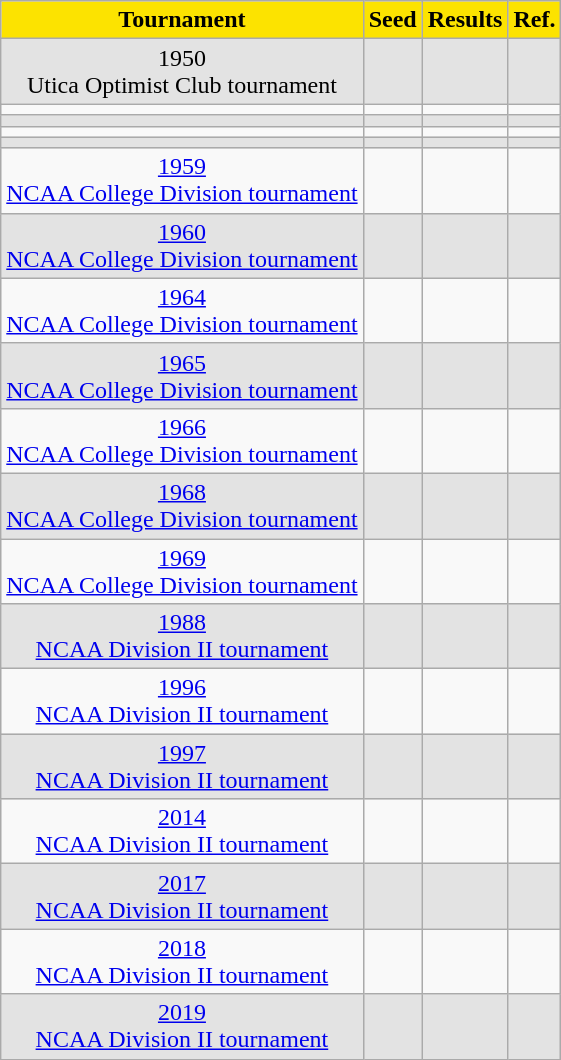<table class="wikitable sortable">
<tr>
<th style="background-color:#fce300;"><span>Tournament</span></th>
<th style="background-color:#fce300;"><span>Seed</span></th>
<th data-sort-type=number style="background-color:#fce300;"><span>Results</span></th>
<th class="unsortable" style="background-color:#fce300;"><span>Ref.</span></th>
</tr>
<tr style="background: #e3e3e3;">
<td align="center">1950<br>Utica Optimist Club tournament</td>
<td align="center"></td>
<td align="center"></td>
<td align="center"></td>
</tr>
<tr style=>
<td align="center"></td>
<td align="center"></td>
<td align="center"></td>
<td align="center"></td>
</tr>
<tr style="background: #e3e3e3;">
<td align="center"></td>
<td align="center"></td>
<td align="center"></td>
<td align="center"></td>
</tr>
<tr style=>
<td align="center"></td>
<td align="center"></td>
<td align="center"></td>
<td align="center"></td>
</tr>
<tr style="background: #e3e3e3;">
<td align="center"></td>
<td align="center"></td>
<td align="center"></td>
<td align="center"></td>
</tr>
<tr style=>
<td align="center"><a href='#'>1959<br>NCAA College Division tournament</a></td>
<td align="center"></td>
<td align="center"></td>
<td align="center"></td>
</tr>
<tr style="background: #e3e3e3;">
<td align="center"><a href='#'>1960<br>NCAA College Division tournament</a></td>
<td align="center"></td>
<td align="center"></td>
<td align="center"></td>
</tr>
<tr style=>
<td align="center"><a href='#'>1964<br>NCAA College Division tournament</a></td>
<td align="center"></td>
<td align="center"></td>
<td align="center"></td>
</tr>
<tr style="background: #e3e3e3;">
<td align="center"><a href='#'>1965<br>NCAA College Division tournament</a></td>
<td align="center"></td>
<td align="center"></td>
<td align="center"></td>
</tr>
<tr style=>
<td align="center"><a href='#'>1966<br>NCAA College Division tournament</a></td>
<td align="center"></td>
<td align="center"></td>
<td align="center"></td>
</tr>
<tr style="background: #e3e3e3;">
<td align="center"><a href='#'>1968<br>NCAA College Division tournament</a></td>
<td align="center"></td>
<td align="center"></td>
<td align="center"></td>
</tr>
<tr style=>
<td align="center"><a href='#'>1969<br>NCAA College Division tournament</a></td>
<td align="center"></td>
<td align="center"></td>
<td align="center"></td>
</tr>
<tr style="background: #e3e3e3;">
<td align="center"><a href='#'>1988<br>NCAA Division II tournament</a></td>
<td align="center"></td>
<td align="center"></td>
<td align="center"></td>
</tr>
<tr style=>
<td align="center"><a href='#'>1996<br>NCAA Division II tournament</a></td>
<td align="center"></td>
<td align="center"></td>
<td align="center"></td>
</tr>
<tr style="background: #e3e3e3;">
<td align="center"><a href='#'>1997<br>NCAA Division II tournament</a></td>
<td align="center"></td>
<td align="center"></td>
<td align="center"></td>
</tr>
<tr style=>
<td align="center"><a href='#'>2014<br>NCAA Division II tournament</a></td>
<td align="center"></td>
<td align="center"></td>
<td align="center"></td>
</tr>
<tr style="background: #e3e3e3;">
<td align="center"><a href='#'>2017<br>NCAA Division II tournament</a></td>
<td align="center"></td>
<td align="center"></td>
<td align="center"></td>
</tr>
<tr style=>
<td align="center"><a href='#'>2018<br>NCAA Division II tournament</a></td>
<td align="center"></td>
<td align="center"></td>
<td align="center"></td>
</tr>
<tr style="background: #e3e3e3;">
<td align="center"><a href='#'>2019<br>NCAA Division II tournament</a></td>
<td align="center"></td>
<td align="center"></td>
<td align="center"></td>
</tr>
</table>
